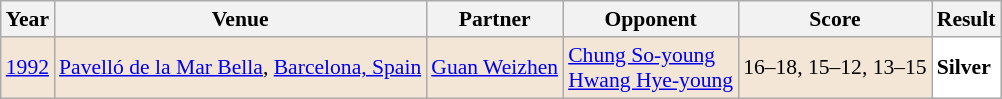<table class="sortable wikitable" style="font-size: 90%;">
<tr>
<th>Year</th>
<th>Venue</th>
<th>Partner</th>
<th>Opponent</th>
<th>Score</th>
<th>Result</th>
</tr>
<tr style="background:#F3E6D7">
<td align="center"><a href='#'>1992</a></td>
<td align="left"><a href='#'>Pavelló de la Mar Bella</a>, <a href='#'>Barcelona, Spain</a></td>
<td align="left"> <a href='#'>Guan Weizhen</a></td>
<td align="left"> <a href='#'>Chung So-young</a> <br>  <a href='#'>Hwang Hye-young</a></td>
<td align="left">16–18, 15–12, 13–15</td>
<td style="text-align:left; background: white"> <strong>Silver</strong></td>
</tr>
</table>
